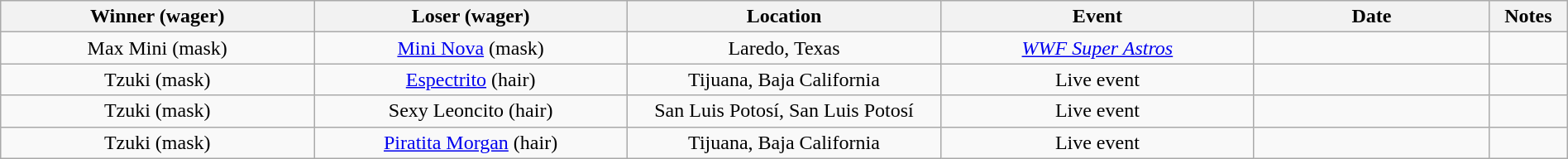<table class="wikitable sortable" width=100%  style="text-align: center">
<tr>
<th width=20% scope="col">Winner (wager)</th>
<th width=20% scope="col">Loser (wager)</th>
<th width=20% scope="col">Location</th>
<th width=20% scope="col">Event</th>
<th width=15% scope="col">Date</th>
<th class="unsortable" width=5% scope="col">Notes</th>
</tr>
<tr>
<td>Max Mini (mask)</td>
<td><a href='#'>Mini Nova</a> (mask)</td>
<td>Laredo, Texas</td>
<td><em><a href='#'>WWF Super Astros</a></em></td>
<td></td>
<td></td>
</tr>
<tr>
<td>Tzuki (mask)</td>
<td><a href='#'>Espectrito</a> (hair)</td>
<td>Tijuana, Baja California</td>
<td>Live event</td>
<td></td>
<td></td>
</tr>
<tr>
<td>Tzuki (mask)</td>
<td>Sexy Leoncito (hair)</td>
<td>San Luis Potosí, San Luis Potosí</td>
<td>Live event</td>
<td></td>
<td></td>
</tr>
<tr>
<td>Tzuki (mask)</td>
<td><a href='#'>Piratita Morgan</a> (hair)</td>
<td>Tijuana, Baja California</td>
<td>Live event</td>
<td></td>
<td></td>
</tr>
</table>
